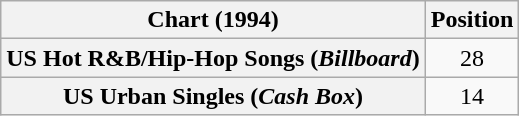<table class="wikitable plainrowheaders" style="text-align:center">
<tr>
<th scope="col">Chart (1994)</th>
<th scope="col">Position</th>
</tr>
<tr>
<th scope="row">US Hot R&B/Hip-Hop Songs (<em>Billboard</em>)</th>
<td>28</td>
</tr>
<tr>
<th scope="row">US Urban Singles (<em>Cash Box</em>)</th>
<td>14</td>
</tr>
</table>
